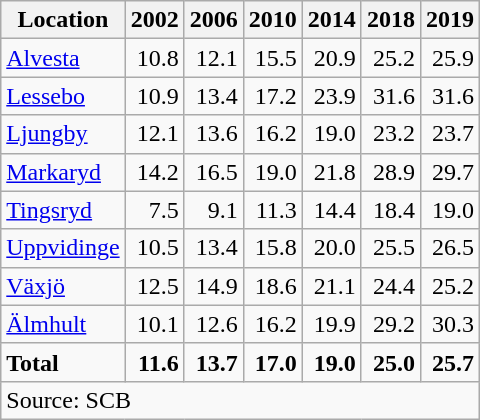<table class="wikitable sortable" style=text-align:right>
<tr>
<th>Location</th>
<th>2002</th>
<th>2006</th>
<th>2010</th>
<th>2014</th>
<th>2018</th>
<th>2019</th>
</tr>
<tr>
<td align=left><a href='#'>Alvesta</a></td>
<td>10.8</td>
<td>12.1</td>
<td>15.5</td>
<td>20.9</td>
<td>25.2</td>
<td>25.9</td>
</tr>
<tr>
<td align=left><a href='#'>Lessebo</a></td>
<td>10.9</td>
<td>13.4</td>
<td>17.2</td>
<td>23.9</td>
<td>31.6</td>
<td>31.6</td>
</tr>
<tr>
<td align=left><a href='#'>Ljungby</a></td>
<td>12.1</td>
<td>13.6</td>
<td>16.2</td>
<td>19.0</td>
<td>23.2</td>
<td>23.7</td>
</tr>
<tr>
<td align=left><a href='#'>Markaryd</a></td>
<td>14.2</td>
<td>16.5</td>
<td>19.0</td>
<td>21.8</td>
<td>28.9</td>
<td>29.7</td>
</tr>
<tr>
<td align=left><a href='#'>Tingsryd</a></td>
<td>7.5</td>
<td>9.1</td>
<td>11.3</td>
<td>14.4</td>
<td>18.4</td>
<td>19.0</td>
</tr>
<tr>
<td align=left><a href='#'>Uppvidinge</a></td>
<td>10.5</td>
<td>13.4</td>
<td>15.8</td>
<td>20.0</td>
<td>25.5</td>
<td>26.5</td>
</tr>
<tr>
<td align=left><a href='#'>Växjö</a></td>
<td>12.5</td>
<td>14.9</td>
<td>18.6</td>
<td>21.1</td>
<td>24.4</td>
<td>25.2</td>
</tr>
<tr>
<td align=left><a href='#'>Älmhult</a></td>
<td>10.1</td>
<td>12.6</td>
<td>16.2</td>
<td>19.9</td>
<td>29.2</td>
<td>30.3</td>
</tr>
<tr>
<td align=left><strong>Total</strong></td>
<td><strong>11.6</strong></td>
<td><strong>13.7</strong></td>
<td><strong>17.0</strong></td>
<td><strong>19.0</strong></td>
<td><strong>25.0</strong></td>
<td><strong>25.7</strong></td>
</tr>
<tr>
<td align=left colspan=7>Source: SCB </td>
</tr>
</table>
